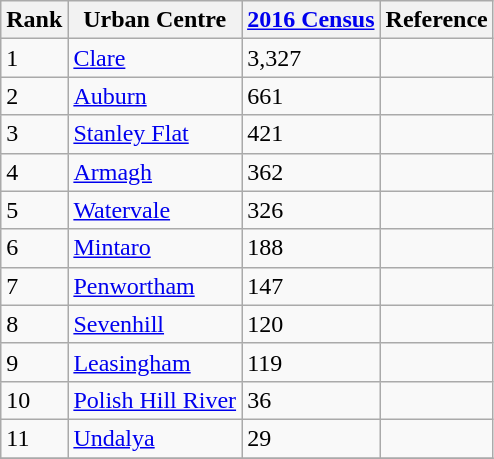<table class="wikitable">
<tr>
<th bgcolor="#c0c0c0"><strong>Rank</strong></th>
<th bgcolor="#c0c0c0"><strong>Urban Centre</strong></th>
<th bgcolor="#c0c0c0"><strong><a href='#'>2016 Census</a></strong></th>
<th bgcolor="#c0c0c0"><strong>Reference</strong></th>
</tr>
<tr>
<td>1</td>
<td><a href='#'>Clare</a></td>
<td>3,327</td>
<td></td>
</tr>
<tr>
<td>2</td>
<td><a href='#'>Auburn</a></td>
<td>661</td>
<td></td>
</tr>
<tr>
<td>3</td>
<td><a href='#'>Stanley Flat</a></td>
<td>421</td>
<td></td>
</tr>
<tr>
<td>4</td>
<td><a href='#'>Armagh</a></td>
<td>362</td>
<td></td>
</tr>
<tr>
<td>5</td>
<td><a href='#'>Watervale</a></td>
<td>326</td>
<td></td>
</tr>
<tr>
<td>6</td>
<td><a href='#'>Mintaro</a></td>
<td>188</td>
<td></td>
</tr>
<tr>
<td>7</td>
<td><a href='#'>Penwortham</a></td>
<td>147</td>
<td></td>
</tr>
<tr>
<td>8</td>
<td><a href='#'>Sevenhill</a></td>
<td>120</td>
<td></td>
</tr>
<tr>
<td>9</td>
<td><a href='#'>Leasingham</a></td>
<td>119</td>
<td></td>
</tr>
<tr>
<td>10</td>
<td><a href='#'>Polish Hill River</a></td>
<td>36</td>
<td></td>
</tr>
<tr>
<td>11</td>
<td><a href='#'>Undalya</a></td>
<td>29</td>
<td></td>
</tr>
<tr>
</tr>
</table>
